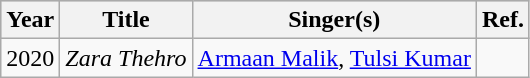<table class="wikitable plainrowheaders sortable">
<tr style="background:#ccc; text-align:center;">
<th scope="col">Year</th>
<th scope="col">Title</th>
<th scope="col">Singer(s)</th>
<th scope="col" class="unsortable">Ref.</th>
</tr>
<tr>
<td>2020</td>
<td><em>Zara Thehro</em></td>
<td><a href='#'>Armaan Malik</a>, <a href='#'>Tulsi Kumar</a></td>
<td></td>
</tr>
</table>
